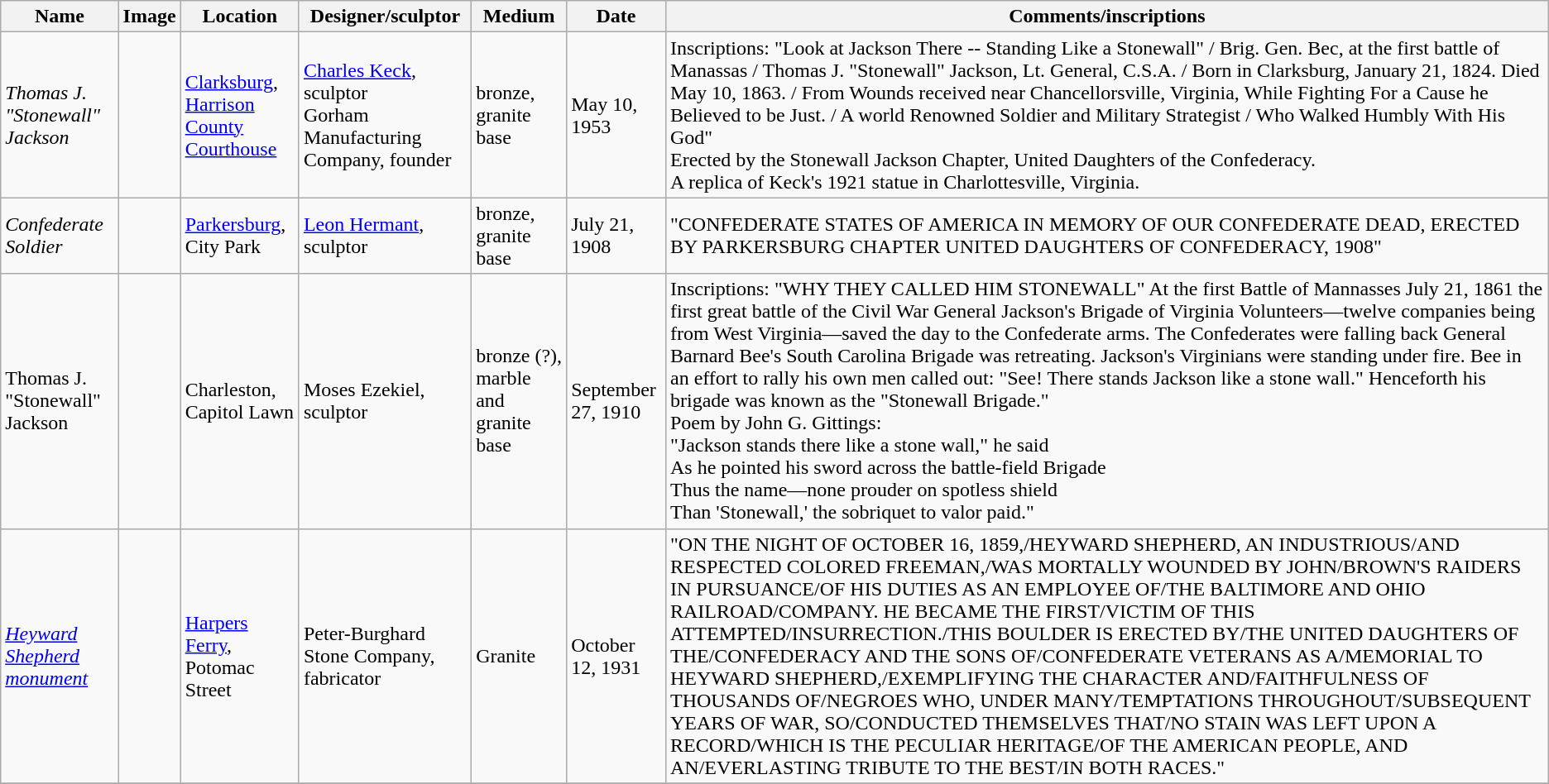<table class="wikitable sortable">
<tr>
<th>Name</th>
<th>Image</th>
<th>Location</th>
<th>Designer/sculptor</th>
<th>Medium</th>
<th>Date</th>
<th>Comments/inscriptions</th>
</tr>
<tr>
<td><em>Thomas J. "Stonewall" Jackson</em></td>
<td></td>
<td><a href='#'>Clarksburg</a>,<br><a href='#'>Harrison County Courthouse</a></td>
<td><a href='#'>Charles Keck</a>, sculptor<br>Gorham Manufacturing Company, founder</td>
<td>bronze,<br>granite base</td>
<td>May 10, 1953</td>
<td>Inscriptions: "Look at Jackson There -- Standing Like a Stonewall" / Brig. Gen. Bec, at the first battle of Manassas / Thomas J. "Stonewall" Jackson, Lt. General, C.S.A. / Born in Clarksburg, January 21, 1824. Died May 10, 1863. / From Wounds received near Chancellorsville, Virginia, While Fighting For a Cause he Believed to be Just. / A world Renowned Soldier and Military Strategist / Who Walked Humbly With His God"<br>Erected by the Stonewall Jackson Chapter, United Daughters of the Confederacy.<br>A replica of Keck's 1921 statue in Charlottesville, Virginia.</td>
</tr>
<tr>
<td><em>Confederate Soldier</em></td>
<td></td>
<td><a href='#'>Parkersburg</a>,<br>City Park</td>
<td><a href='#'>Leon Hermant</a>, sculptor</td>
<td>bronze, granite base</td>
<td>July 21, 1908</td>
<td>"CONFEDERATE STATES OF AMERICA IN MEMORY OF OUR CONFEDERATE DEAD, ERECTED BY PARKERSBURG CHAPTER UNITED DAUGHTERS OF CONFEDERACY, 1908"</td>
</tr>
<tr>
<td>Thomas J. "Stonewall" Jackson</td>
<td></td>
<td>Charleston, Capitol Lawn</td>
<td>Moses Ezekiel, sculptor</td>
<td>bronze (?), marble and granite base</td>
<td>September 27, 1910</td>
<td>Inscriptions: "WHY THEY CALLED HIM STONEWALL" At the first Battle of Mannasses July 21, 1861 the first great battle of the Civil War General Jackson's Brigade of Virginia Volunteers—twelve companies being from West Virginia—saved the day to the Confederate arms. The Confederates were falling back General Barnard Bee's South Carolina Brigade was retreating. Jackson's Virginians were standing under fire. Bee in an effort to rally his own men called out: "See! There stands Jackson like a stone wall." Henceforth his brigade was known as the "Stonewall Brigade."<br>Poem by John G. Gittings:<br>"Jackson stands there like a stone wall," he said<br>As he pointed his sword across the battle-field Brigade<br>Thus the name—none prouder on spotless shield<br>Than 'Stonewall,' the sobriquet to valor paid."</td>
</tr>
<tr>
<td><em><a href='#'>Heyward Shepherd monument</a></em></td>
<td></td>
<td><a href='#'>Harpers Ferry</a>,<br>Potomac Street</td>
<td>Peter-Burghard Stone Company, fabricator</td>
<td>Granite</td>
<td>October 12, 1931</td>
<td>"ON THE NIGHT OF OCTOBER 16, 1859,/HEYWARD SHEPHERD, AN INDUSTRIOUS/AND RESPECTED COLORED FREEMAN,/WAS MORTALLY WOUNDED BY JOHN/BROWN'S RAIDERS IN PURSUANCE/OF HIS DUTIES AS AN EMPLOYEE OF/THE BALTIMORE AND OHIO RAILROAD/COMPANY. HE BECAME THE FIRST/VICTIM OF THIS ATTEMPTED/INSURRECTION./THIS BOULDER IS ERECTED BY/THE UNITED DAUGHTERS OF THE/CONFEDERACY AND THE SONS OF/CONFEDERATE VETERANS AS A/MEMORIAL TO HEYWARD SHEPHERD,/EXEMPLIFYING THE CHARACTER AND/FAITHFULNESS OF THOUSANDS OF/NEGROES WHO, UNDER MANY/TEMPTATIONS THROUGHOUT/SUBSEQUENT YEARS OF WAR, SO/CONDUCTED THEMSELVES THAT/NO STAIN WAS LEFT UPON A RECORD/WHICH IS THE PECULIAR HERITAGE/OF THE AMERICAN PEOPLE, AND AN/EVERLASTING TRIBUTE TO THE BEST/IN BOTH RACES."</td>
</tr>
<tr>
</tr>
</table>
